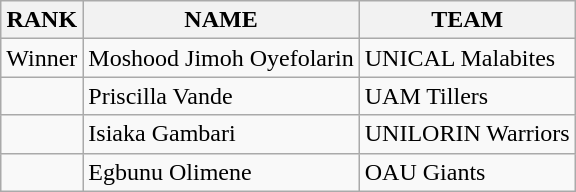<table class="wikitable">
<tr>
<th>RANK</th>
<th>NAME</th>
<th>TEAM</th>
</tr>
<tr>
<td>Winner</td>
<td>Moshood Jimoh Oyefolarin</td>
<td>UNICAL Malabites</td>
</tr>
<tr>
<td></td>
<td>Priscilla Vande</td>
<td>UAM Tillers</td>
</tr>
<tr>
<td></td>
<td>Isiaka Gambari</td>
<td>UNILORIN Warriors</td>
</tr>
<tr>
<td></td>
<td>Egbunu Olimene</td>
<td>OAU Giants</td>
</tr>
</table>
